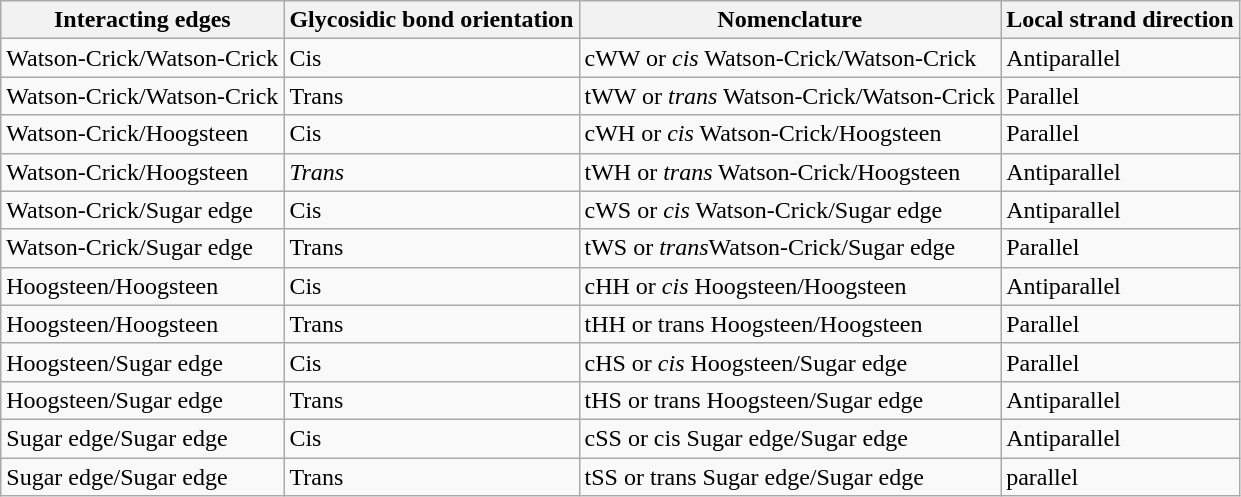<table class="wikitable sortable mw-collapsible">
<tr>
<th>Interacting edges</th>
<th>Glycosidic bond orientation</th>
<th>Nomenclature</th>
<th>Local strand direction</th>
</tr>
<tr>
<td>Watson-Crick/Watson-Crick</td>
<td>Cis</td>
<td>cWW or <em>cis</em> Watson-Crick/Watson-Crick</td>
<td>Antiparallel</td>
</tr>
<tr>
<td>Watson-Crick/Watson-Crick</td>
<td>Trans</td>
<td>tWW or <em>trans</em> Watson-Crick/Watson-Crick</td>
<td>Parallel</td>
</tr>
<tr>
<td>Watson-Crick/Hoogsteen</td>
<td>Cis</td>
<td>cWH or <em>cis</em> Watson-Crick/Hoogsteen</td>
<td>Parallel</td>
</tr>
<tr>
<td>Watson-Crick/Hoogsteen</td>
<td><em>Trans</em></td>
<td>tWH or <em>trans</em> Watson-Crick/Hoogsteen</td>
<td>Antiparallel</td>
</tr>
<tr>
<td>Watson-Crick/Sugar edge</td>
<td>Cis</td>
<td>cWS or <em>cis</em> Watson-Crick/Sugar edge</td>
<td>Antiparallel</td>
</tr>
<tr>
<td>Watson-Crick/Sugar edge</td>
<td>Trans</td>
<td>tWS  or <em>trans</em>Watson-Crick/Sugar edge</td>
<td>Parallel</td>
</tr>
<tr>
<td>Hoogsteen/Hoogsteen</td>
<td>Cis</td>
<td>cHH or <em>cis</em> Hoogsteen/Hoogsteen</td>
<td>Antiparallel</td>
</tr>
<tr>
<td>Hoogsteen/Hoogsteen</td>
<td>Trans</td>
<td>tHH or trans Hoogsteen/Hoogsteen</td>
<td>Parallel</td>
</tr>
<tr>
<td>Hoogsteen/Sugar edge</td>
<td>Cis</td>
<td>cHS or <em>cis</em> Hoogsteen/Sugar edge</td>
<td>Parallel</td>
</tr>
<tr>
<td>Hoogsteen/Sugar edge</td>
<td>Trans</td>
<td>tHS or trans Hoogsteen/Sugar edge</td>
<td>Antiparallel</td>
</tr>
<tr>
<td>Sugar edge/Sugar edge</td>
<td>Cis</td>
<td>cSS or cis Sugar edge/Sugar edge</td>
<td>Antiparallel</td>
</tr>
<tr>
<td>Sugar edge/Sugar edge</td>
<td>Trans</td>
<td>tSS or trans Sugar edge/Sugar edge</td>
<td>parallel</td>
</tr>
</table>
